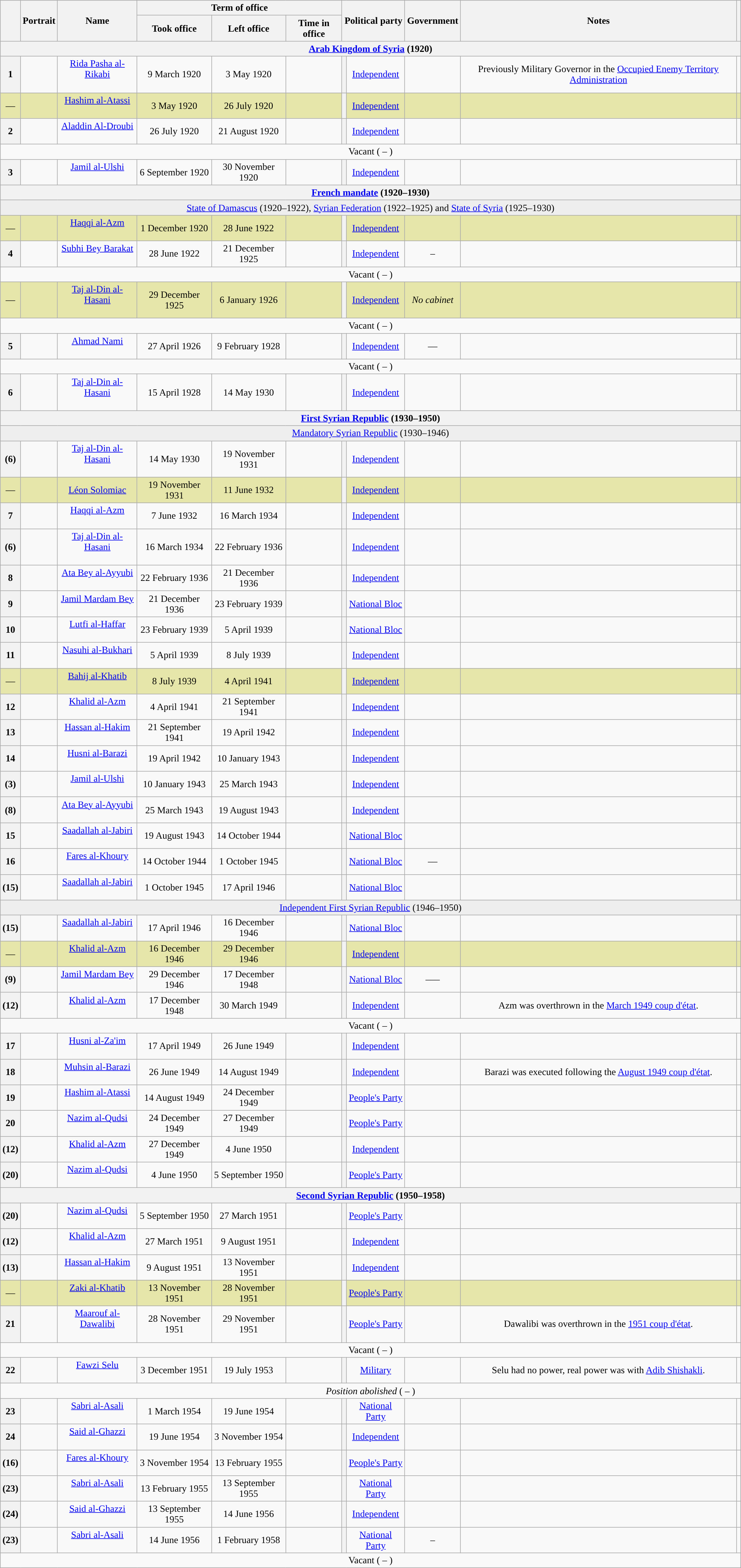<table class="wikitable" style="text-align:center">
<tr>
<th rowspan="2"></th>
<th rowspan="2">Portrait</th>
<th rowspan="2">Name<br></th>
<th colspan="3">Term of office</th>
<th colspan="2" rowspan="2">Political party</th>
<th rowspan="2">Government</th>
<th rowspan="2">Notes</th>
<th rowspan="2"></th>
</tr>
<tr>
<th>Took office</th>
<th>Left office</th>
<th>Time in office</th>
</tr>
<tr>
<th colspan="11"><a href='#'>Arab Kingdom of Syria</a> (1920)</th>
</tr>
<tr>
<th>1</th>
<td></td>
<td><a href='#'>Rida Pasha al-Rikabi</a><br><br></td>
<td>9 March 1920</td>
<td>3 May 1920</td>
<td></td>
<th style="background:"></th>
<td><a href='#'>Independent</a></td>
<td></td>
<td>Previously Military Governor in the <a href='#'>Occupied Enemy Territory Administration</a> </td>
<td></td>
</tr>
<tr style="background-color:#E6E6AA">
<td>—</td>
<td></td>
<td><a href='#'>Hashim al-Atassi</a><br><br></td>
<td>3 May 1920</td>
<td>26 July 1920</td>
<td></td>
<th style="background:"></th>
<td><a href='#'>Independent</a></td>
<td><br><br></td>
<td></td>
<td></td>
</tr>
<tr>
<th>2</th>
<td></td>
<td><a href='#'>Aladdin Al-Droubi</a><br><br></td>
<td>26 July 1920</td>
<td>21 August 1920</td>
<td></td>
<th style="background:"></th>
<td><a href='#'>Independent</a></td>
<td></td>
<td></td>
<td></td>
</tr>
<tr>
<td colspan="11">Vacant ( – )</td>
</tr>
<tr>
<th>3</th>
<td></td>
<td><a href='#'>Jamil al-Ulshi</a><br><br></td>
<td>6 September 1920</td>
<td>30 November 1920</td>
<td></td>
<th style="background:"></th>
<td><a href='#'>Independent</a></td>
<td></td>
<td></td>
<td></td>
</tr>
<tr>
<th colspan="11"><a href='#'>French mandate</a> (1920–1930)</th>
</tr>
<tr>
<td bgcolor=#EEEEEE colspan="11"><a href='#'>State of Damascus</a> (1920–1922), <a href='#'>Syrian Federation</a> (1922–1925) and <a href='#'>State of Syria</a> (1925–1930)</td>
</tr>
<tr style="background-color:#E6E6AA">
<td>—</td>
<td></td>
<td><a href='#'>Haqqi al-Azm</a><br><br></td>
<td>1 December 1920</td>
<td>28 June 1922</td>
<td></td>
<th style="background:"></th>
<td><a href='#'>Independent</a></td>
<td></td>
<td></td>
<td></td>
</tr>
<tr>
<th>4</th>
<td></td>
<td><a href='#'>Subhi Bey Barakat</a><br><br></td>
<td>28 June 1922</td>
<td>21 December 1925</td>
<td></td>
<th style="background:"></th>
<td><a href='#'>Independent</a></td>
<td>–</td>
<td></td>
<td></td>
</tr>
<tr>
<td colspan="11">Vacant ( – )</td>
</tr>
<tr style="background-color:#E6E6AA">
<td>—</td>
<td></td>
<td><a href='#'>Taj al-Din al-Hasani</a><br><br></td>
<td>29 December 1925</td>
<td>6 January 1926</td>
<td></td>
<th style="background:"></th>
<td><a href='#'>Independent</a></td>
<td><em>No cabinet</em></td>
<td></td>
<td></td>
</tr>
<tr>
<td colspan="11">Vacant ( – )</td>
</tr>
<tr>
<th>5</th>
<td></td>
<td><a href='#'>Ahmad Nami</a><br><br></td>
<td>27 April 1926</td>
<td>9 February 1928</td>
<td></td>
<th style="background:"></th>
<td><a href='#'>Independent</a></td>
<td>––</td>
<td></td>
<td></td>
</tr>
<tr>
<td colspan="11">Vacant ( – )</td>
</tr>
<tr>
<th>6</th>
<td></td>
<td><a href='#'>Taj al-Din al-Hasani</a><br><br></td>
<td>15 April 1928</td>
<td>14 May 1930</td>
<td></td>
<th style="background:"></th>
<td><a href='#'>Independent</a></td>
<td></td>
<td></td>
<td></td>
</tr>
<tr>
<th colspan="11"><a href='#'>First Syrian Republic</a> (1930–1950)</th>
</tr>
<tr>
<td bgcolor=#EEEEEE colspan="11"><a href='#'>Mandatory Syrian Republic</a> (1930–1946)</td>
</tr>
<tr>
<th>(6)</th>
<td></td>
<td><a href='#'>Taj al-Din al-Hasani</a><br><br></td>
<td>14 May 1930</td>
<td>19 November 1931</td>
<td></td>
<th style="background:"></th>
<td><a href='#'>Independent</a></td>
<td></td>
<td></td>
<td></td>
</tr>
<tr style="background-color:#E6E6AA">
<td>—</td>
<td></td>
<td><a href='#'>Léon Solomiac</a><br></td>
<td>19 November 1931</td>
<td>11 June 1932</td>
<td></td>
<th style="background:"></th>
<td><a href='#'>Independent</a></td>
<td></td>
<td></td>
<td></td>
</tr>
<tr>
<th>7</th>
<td></td>
<td><a href='#'>Haqqi al-Azm</a><br><br></td>
<td>7 June 1932</td>
<td>16 March 1934</td>
<td></td>
<th style="background:"></th>
<td><a href='#'>Independent</a></td>
<td></td>
<td></td>
<td></td>
</tr>
<tr>
<th>(6)</th>
<td></td>
<td><a href='#'>Taj al-Din al-Hasani</a><br><br></td>
<td>16 March 1934</td>
<td>22 February 1936</td>
<td></td>
<th style="background:"></th>
<td><a href='#'>Independent</a></td>
<td></td>
<td></td>
<td></td>
</tr>
<tr>
<th>8</th>
<td></td>
<td><a href='#'>Ata Bey al-Ayyubi</a><br><br></td>
<td>22 February 1936</td>
<td>21 December 1936</td>
<td></td>
<th style="background:"></th>
<td><a href='#'>Independent</a></td>
<td></td>
<td></td>
<td></td>
</tr>
<tr>
<th>9</th>
<td></td>
<td><a href='#'>Jamil Mardam Bey</a><br><br></td>
<td>21 December 1936</td>
<td>23 February 1939</td>
<td></td>
<th style="background:"></th>
<td><a href='#'>National Bloc</a></td>
<td></td>
<td></td>
<td></td>
</tr>
<tr>
<th>10</th>
<td></td>
<td><a href='#'>Lutfi al-Haffar</a><br><br></td>
<td>23 February 1939</td>
<td>5 April 1939</td>
<td></td>
<th style="background:"></th>
<td><a href='#'>National Bloc</a></td>
<td></td>
<td></td>
<td></td>
</tr>
<tr>
<th>11</th>
<td></td>
<td><a href='#'>Nasuhi al-Bukhari</a><br><br></td>
<td>5 April 1939</td>
<td>8 July 1939</td>
<td></td>
<th style="background:"></th>
<td><a href='#'>Independent</a></td>
<td><br></td>
<td></td>
<td></td>
</tr>
<tr style="background-color:#E6E6AA">
<td>—</td>
<td></td>
<td><a href='#'>Bahij al-Khatib</a><br><br></td>
<td>8 July 1939</td>
<td>4 April 1941</td>
<td></td>
<th style="background:"></th>
<td><a href='#'>Independent</a></td>
<td></td>
<td></td>
<td></td>
</tr>
<tr>
<th>12</th>
<td></td>
<td><a href='#'>Khalid al-Azm</a><br><br></td>
<td>4 April 1941</td>
<td>21 September 1941</td>
<td></td>
<th style="background:"></th>
<td><a href='#'>Independent</a></td>
<td></td>
<td></td>
<td></td>
</tr>
<tr>
<th>13</th>
<td></td>
<td><a href='#'>Hassan al-Hakim</a><br><br></td>
<td>21 September 1941</td>
<td>19 April 1942</td>
<td></td>
<th style="background:"></th>
<td><a href='#'>Independent</a></td>
<td></td>
<td></td>
<td></td>
</tr>
<tr>
<th>14</th>
<td></td>
<td><a href='#'>Husni al-Barazi</a><br><br></td>
<td>19 April 1942</td>
<td>10 January 1943</td>
<td></td>
<th style="background:"></th>
<td><a href='#'>Independent</a></td>
<td></td>
<td></td>
<td></td>
</tr>
<tr>
<th>(3)</th>
<td></td>
<td><a href='#'>Jamil al-Ulshi</a><br><br></td>
<td>10 January 1943</td>
<td>25 March 1943</td>
<td></td>
<th style="background:"></th>
<td><a href='#'>Independent</a></td>
<td></td>
<td></td>
<td></td>
</tr>
<tr>
<th>(8)</th>
<td></td>
<td><a href='#'>Ata Bey al-Ayyubi</a><br><br></td>
<td>25 March 1943</td>
<td>19 August 1943</td>
<td></td>
<th style="background:"></th>
<td><a href='#'>Independent</a></td>
<td></td>
<td></td>
<td></td>
</tr>
<tr>
<th>15</th>
<td></td>
<td><a href='#'>Saadallah al-Jabiri</a><br><br></td>
<td>19 August 1943</td>
<td>14 October 1944</td>
<td></td>
<th style="background:"></th>
<td><a href='#'>National Bloc</a></td>
<td></td>
<td></td>
<td></td>
</tr>
<tr>
<th>16</th>
<td></td>
<td><a href='#'>Fares al-Khoury</a><br><br></td>
<td>14 October 1944</td>
<td>1 October 1945</td>
<td></td>
<th style="background:"></th>
<td><a href='#'>National Bloc</a></td>
<td>––</td>
<td></td>
<td></td>
</tr>
<tr>
<th>(15)</th>
<td></td>
<td><a href='#'>Saadallah al-Jabiri</a><br><br></td>
<td>1 October 1945</td>
<td>17 April 1946</td>
<td></td>
<th style="background:"></th>
<td><a href='#'>National Bloc</a></td>
<td></td>
<td></td>
<td></td>
</tr>
<tr>
<td bgcolor=#EEEEEE colspan="11"><a href='#'>Independent First Syrian Republic</a> (1946–1950)</td>
</tr>
<tr>
<th>(15)</th>
<td></td>
<td><a href='#'>Saadallah al-Jabiri</a><br><br></td>
<td>17 April 1946</td>
<td>16 December 1946</td>
<td></td>
<th style="background:"></th>
<td><a href='#'>National Bloc</a></td>
<td></td>
<td></td>
<td></td>
</tr>
<tr style="background-color:#E6E6AA">
<td>—</td>
<td></td>
<td><a href='#'>Khalid al-Azm</a><br><br></td>
<td>16 December 1946</td>
<td>29 December 1946</td>
<td></td>
<th style="background:"></th>
<td><a href='#'>Independent</a></td>
<td></td>
<td></td>
<td></td>
</tr>
<tr>
<th>(9)</th>
<td></td>
<td><a href='#'>Jamil Mardam Bey</a><br><br></td>
<td>29 December 1946</td>
<td>17 December 1948</td>
<td></td>
<th style="background:"></th>
<td><a href='#'>National Bloc</a></td>
<td>–––</td>
<td></td>
<td></td>
</tr>
<tr>
<th>(12)</th>
<td></td>
<td><a href='#'>Khalid al-Azm</a><br><br></td>
<td>17 December 1948</td>
<td>30 March 1949</td>
<td></td>
<th style="background:"></th>
<td><a href='#'>Independent</a></td>
<td></td>
<td>Azm was overthrown in the <a href='#'>March 1949 coup d'état</a>.</td>
<td></td>
</tr>
<tr>
<td colspan="11">Vacant ( – )</td>
</tr>
<tr>
<th>17</th>
<td></td>
<td><a href='#'>Husni al-Za'im</a><br><br></td>
<td>17 April 1949</td>
<td>26 June 1949</td>
<td></td>
<th style="background:"></th>
<td><a href='#'>Independent</a><br></td>
<td></td>
<td></td>
<td></td>
</tr>
<tr>
<th>18</th>
<td></td>
<td><a href='#'>Muhsin al-Barazi</a><br><br></td>
<td>26 June 1949</td>
<td>14 August 1949</td>
<td></td>
<th style="background:"></th>
<td><a href='#'>Independent</a></td>
<td></td>
<td>Barazi was executed following the <a href='#'>August 1949 coup d'état</a>.</td>
<td></td>
</tr>
<tr>
<th>19</th>
<td></td>
<td><a href='#'>Hashim al-Atassi</a><br><br></td>
<td>14 August 1949</td>
<td>24 December 1949</td>
<td></td>
<th style="background:"></th>
<td><a href='#'>People's Party</a></td>
<td><br></td>
<td></td>
<td></td>
</tr>
<tr>
<th>20</th>
<td></td>
<td><a href='#'>Nazim al-Qudsi</a><br><br></td>
<td>24 December 1949</td>
<td>27 December 1949</td>
<td></td>
<th style="background:"></th>
<td><a href='#'>People's Party</a></td>
<td></td>
<td></td>
<td></td>
</tr>
<tr>
<th>(12)</th>
<td></td>
<td><a href='#'>Khalid al-Azm</a><br><br></td>
<td>27 December 1949</td>
<td>4 June 1950</td>
<td></td>
<th style="background:"></th>
<td><a href='#'>Independent</a></td>
<td></td>
<td></td>
<td></td>
</tr>
<tr>
<th>(20)</th>
<td></td>
<td><a href='#'>Nazim al-Qudsi</a><br><br></td>
<td>4 June 1950</td>
<td>5 September 1950</td>
<td></td>
<th style="background:"></th>
<td><a href='#'>People's Party</a></td>
<td></td>
<td></td>
<td></td>
</tr>
<tr>
<th colspan="11"><a href='#'>Second Syrian Republic</a> (1950–1958)</th>
</tr>
<tr>
<th>(20)</th>
<td></td>
<td><a href='#'>Nazim al-Qudsi</a><br><br></td>
<td>5 September 1950</td>
<td>27 March 1951</td>
<td></td>
<th style="background:"></th>
<td><a href='#'>People's Party</a></td>
<td></td>
<td></td>
<td></td>
</tr>
<tr>
<th>(12)</th>
<td></td>
<td><a href='#'>Khalid al-Azm</a><br><br></td>
<td>27 March 1951</td>
<td>9 August 1951</td>
<td></td>
<th style="background:"></th>
<td><a href='#'>Independent</a></td>
<td></td>
<td></td>
<td></td>
</tr>
<tr>
<th>(13)</th>
<td></td>
<td><a href='#'>Hassan al-Hakim</a><br><br></td>
<td>9 August 1951</td>
<td>13 November 1951</td>
<td></td>
<th style="background:"></th>
<td><a href='#'>Independent</a></td>
<td></td>
<td></td>
<td></td>
</tr>
<tr style="background-color:#E6E6AA">
<td>—</td>
<td></td>
<td><a href='#'>Zaki al-Khatib</a><br><br></td>
<td>13 November 1951</td>
<td>28 November 1951</td>
<td></td>
<th style="background:"></th>
<td><a href='#'>People's Party</a></td>
<td></td>
<td></td>
<td></td>
</tr>
<tr>
<th>21</th>
<td></td>
<td><a href='#'>Maarouf al-Dawalibi</a><br><br></td>
<td>28 November 1951</td>
<td>29 November 1951</td>
<td></td>
<th style="background:"></th>
<td><a href='#'>People's Party</a></td>
<td><br></td>
<td>Dawalibi was overthrown in the <a href='#'>1951 coup d'état</a>.</td>
<td></td>
</tr>
<tr>
<td colspan="11">Vacant ( – )</td>
</tr>
<tr>
<th>22</th>
<td></td>
<td><a href='#'>Fawzi Selu</a><br><br></td>
<td>3 December 1951</td>
<td>19 July 1953</td>
<td></td>
<th style="background:"></th>
<td><a href='#'>Military</a><br></td>
<td><br><br></td>
<td>Selu had no power, real power was with <a href='#'>Adib Shishakli</a>.</td>
<td></td>
</tr>
<tr>
<td colspan="11"><em>Position abolished</em> ( – )</td>
</tr>
<tr>
<th>23</th>
<td></td>
<td><a href='#'>Sabri al-Asali</a><br><br></td>
<td>1 March 1954</td>
<td>19 June 1954</td>
<td></td>
<th style="background:"></th>
<td><a href='#'>National Party</a></td>
<td></td>
<td></td>
<td></td>
</tr>
<tr>
<th>24</th>
<td></td>
<td><a href='#'>Said al-Ghazzi</a><br><br></td>
<td>19 June 1954</td>
<td>3 November 1954</td>
<td></td>
<th style="background:"></th>
<td><a href='#'>Independent</a></td>
<td></td>
<td></td>
<td></td>
</tr>
<tr>
<th>(16)</th>
<td></td>
<td><a href='#'>Fares al-Khoury</a><br><br></td>
<td>3 November 1954</td>
<td>13 February 1955</td>
<td></td>
<th style="background:"></th>
<td><a href='#'>People's Party</a></td>
<td></td>
<td></td>
<td></td>
</tr>
<tr>
<th>(23)</th>
<td></td>
<td><a href='#'>Sabri al-Asali</a><br><br></td>
<td>13 February 1955</td>
<td>13 September 1955</td>
<td></td>
<th style="background:"></th>
<td><a href='#'>National Party</a></td>
<td></td>
<td></td>
<td></td>
</tr>
<tr>
<th>(24)</th>
<td></td>
<td><a href='#'>Said al-Ghazzi</a><br><br></td>
<td>13 September 1955</td>
<td>14 June 1956</td>
<td></td>
<th style="background:"></th>
<td><a href='#'>Independent</a></td>
<td></td>
<td></td>
<td></td>
</tr>
<tr>
<th>(23)</th>
<td></td>
<td><a href='#'>Sabri al-Asali</a><br><br></td>
<td>14 June 1956</td>
<td>1 February 1958</td>
<td></td>
<th style="background:"></th>
<td><a href='#'>National Party</a></td>
<td>–<br></td>
<td></td>
</tr>
<tr>
<td colspan="11">Vacant ( – )</td>
</tr>
</table>
